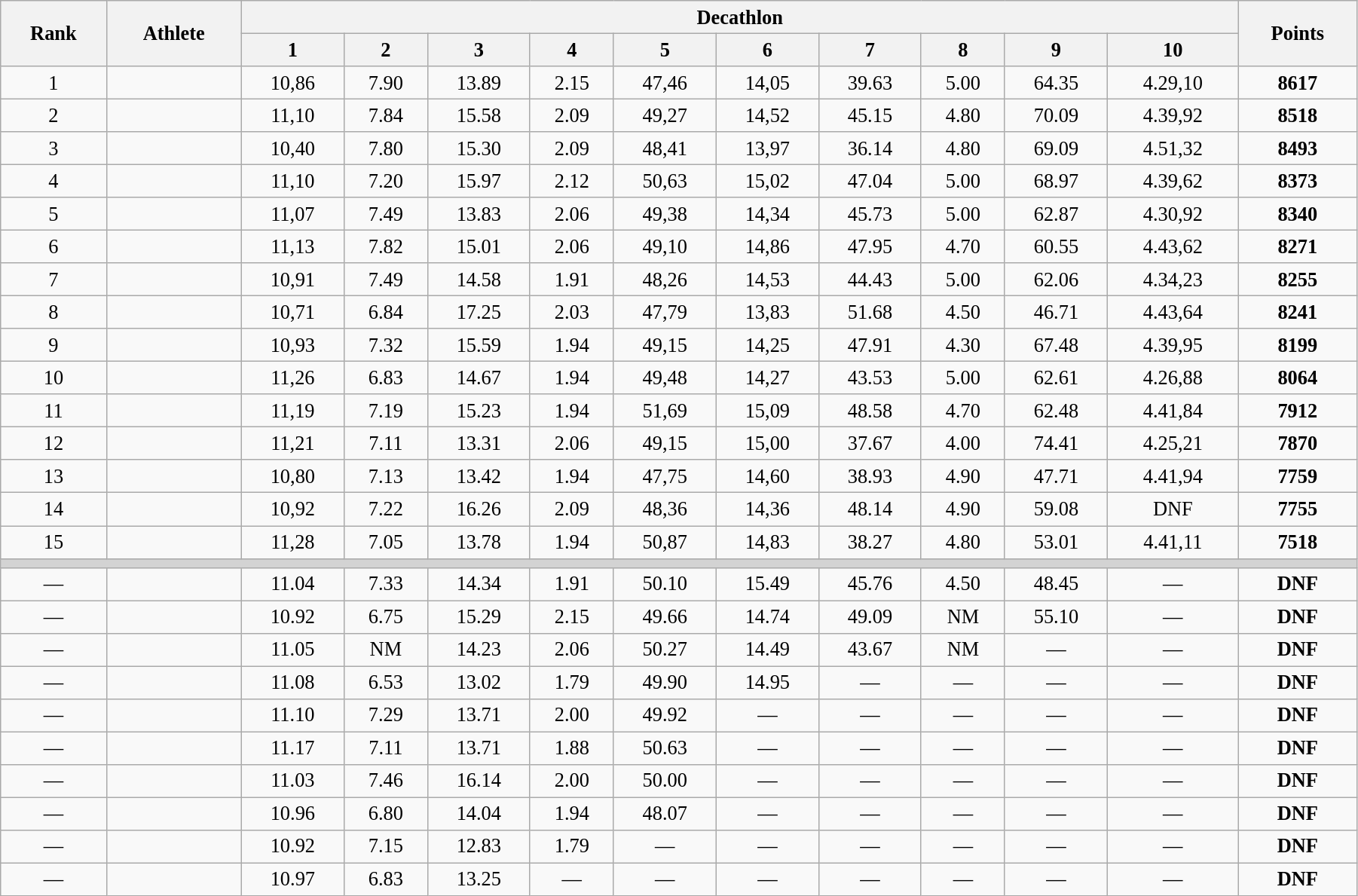<table class="wikitable" style=" text-align:center; font-size:110%;" width="95%">
<tr>
<th rowspan="2">Rank</th>
<th rowspan="2">Athlete</th>
<th colspan="10">Decathlon</th>
<th rowspan="2">Points</th>
</tr>
<tr>
<th>1</th>
<th>2</th>
<th>3</th>
<th>4</th>
<th>5</th>
<th>6</th>
<th>7</th>
<th>8</th>
<th>9</th>
<th>10</th>
</tr>
<tr>
<td>1</td>
<td align=left></td>
<td>10,86</td>
<td>7.90</td>
<td>13.89</td>
<td>2.15</td>
<td>47,46</td>
<td>14,05</td>
<td>39.63</td>
<td>5.00</td>
<td>64.35</td>
<td>4.29,10</td>
<td><strong>8617</strong></td>
</tr>
<tr>
<td>2</td>
<td align=left></td>
<td>11,10</td>
<td>7.84</td>
<td>15.58</td>
<td>2.09</td>
<td>49,27</td>
<td>14,52</td>
<td>45.15</td>
<td>4.80</td>
<td>70.09</td>
<td>4.39,92</td>
<td><strong>8518</strong></td>
</tr>
<tr>
<td>3</td>
<td align=left></td>
<td>10,40</td>
<td>7.80</td>
<td>15.30</td>
<td>2.09</td>
<td>48,41</td>
<td>13,97</td>
<td>36.14</td>
<td>4.80</td>
<td>69.09</td>
<td>4.51,32</td>
<td><strong>8493</strong></td>
</tr>
<tr>
<td>4</td>
<td align=left></td>
<td>11,10</td>
<td>7.20</td>
<td>15.97</td>
<td>2.12</td>
<td>50,63</td>
<td>15,02</td>
<td>47.04</td>
<td>5.00</td>
<td>68.97</td>
<td>4.39,62</td>
<td><strong>8373</strong></td>
</tr>
<tr>
<td>5</td>
<td align=left></td>
<td>11,07</td>
<td>7.49</td>
<td>13.83</td>
<td>2.06</td>
<td>49,38</td>
<td>14,34</td>
<td>45.73</td>
<td>5.00</td>
<td>62.87</td>
<td>4.30,92</td>
<td><strong>8340</strong></td>
</tr>
<tr>
<td>6</td>
<td align=left></td>
<td>11,13</td>
<td>7.82</td>
<td>15.01</td>
<td>2.06</td>
<td>49,10</td>
<td>14,86</td>
<td>47.95</td>
<td>4.70</td>
<td>60.55</td>
<td>4.43,62</td>
<td><strong>8271</strong></td>
</tr>
<tr>
<td>7</td>
<td align=left></td>
<td>10,91</td>
<td>7.49</td>
<td>14.58</td>
<td>1.91</td>
<td>48,26</td>
<td>14,53</td>
<td>44.43</td>
<td>5.00</td>
<td>62.06</td>
<td>4.34,23</td>
<td><strong>8255</strong></td>
</tr>
<tr>
<td>8</td>
<td align=left></td>
<td>10,71</td>
<td>6.84</td>
<td>17.25</td>
<td>2.03</td>
<td>47,79</td>
<td>13,83</td>
<td>51.68</td>
<td>4.50</td>
<td>46.71</td>
<td>4.43,64</td>
<td><strong>8241</strong></td>
</tr>
<tr>
<td>9</td>
<td align=left></td>
<td>10,93</td>
<td>7.32</td>
<td>15.59</td>
<td>1.94</td>
<td>49,15</td>
<td>14,25</td>
<td>47.91</td>
<td>4.30</td>
<td>67.48</td>
<td>4.39,95</td>
<td><strong>8199</strong></td>
</tr>
<tr>
<td>10</td>
<td align=left></td>
<td>11,26</td>
<td>6.83</td>
<td>14.67</td>
<td>1.94</td>
<td>49,48</td>
<td>14,27</td>
<td>43.53</td>
<td>5.00</td>
<td>62.61</td>
<td>4.26,88</td>
<td><strong>8064</strong></td>
</tr>
<tr>
<td>11</td>
<td align=left></td>
<td>11,19</td>
<td>7.19</td>
<td>15.23</td>
<td>1.94</td>
<td>51,69</td>
<td>15,09</td>
<td>48.58</td>
<td>4.70</td>
<td>62.48</td>
<td>4.41,84</td>
<td><strong>7912</strong></td>
</tr>
<tr>
<td>12</td>
<td align=left></td>
<td>11,21</td>
<td>7.11</td>
<td>13.31</td>
<td>2.06</td>
<td>49,15</td>
<td>15,00</td>
<td>37.67</td>
<td>4.00</td>
<td>74.41</td>
<td>4.25,21</td>
<td><strong>7870</strong></td>
</tr>
<tr>
<td>13</td>
<td align=left></td>
<td>10,80</td>
<td>7.13</td>
<td>13.42</td>
<td>1.94</td>
<td>47,75</td>
<td>14,60</td>
<td>38.93</td>
<td>4.90</td>
<td>47.71</td>
<td>4.41,94</td>
<td><strong>7759</strong></td>
</tr>
<tr>
<td>14</td>
<td align=left></td>
<td>10,92</td>
<td>7.22</td>
<td>16.26</td>
<td>2.09</td>
<td>48,36</td>
<td>14,36</td>
<td>48.14</td>
<td>4.90</td>
<td>59.08</td>
<td>DNF</td>
<td><strong>7755</strong></td>
</tr>
<tr>
<td>15</td>
<td align=left></td>
<td>11,28</td>
<td>7.05</td>
<td>13.78</td>
<td>1.94</td>
<td>50,87</td>
<td>14,83</td>
<td>38.27</td>
<td>4.80</td>
<td>53.01</td>
<td>4.41,11</td>
<td><strong>7518</strong></td>
</tr>
<tr>
<td colspan=13 bgcolor=lightgray></td>
</tr>
<tr>
<td>—</td>
<td align=left></td>
<td>11.04</td>
<td>7.33</td>
<td>14.34</td>
<td>1.91</td>
<td>50.10</td>
<td>15.49</td>
<td>45.76</td>
<td>4.50</td>
<td>48.45</td>
<td>—</td>
<td><strong>DNF</strong></td>
</tr>
<tr>
<td>—</td>
<td align=left></td>
<td>10.92</td>
<td>6.75</td>
<td>15.29</td>
<td>2.15</td>
<td>49.66</td>
<td>14.74</td>
<td>49.09</td>
<td>NM</td>
<td>55.10</td>
<td>—</td>
<td><strong>DNF</strong></td>
</tr>
<tr>
<td>—</td>
<td align=left></td>
<td>11.05</td>
<td>NM</td>
<td>14.23</td>
<td>2.06</td>
<td>50.27</td>
<td>14.49</td>
<td>43.67</td>
<td>NM</td>
<td>—</td>
<td>—</td>
<td><strong>DNF</strong></td>
</tr>
<tr>
<td>—</td>
<td align=left></td>
<td>11.08</td>
<td>6.53</td>
<td>13.02</td>
<td>1.79</td>
<td>49.90</td>
<td>14.95</td>
<td>—</td>
<td>—</td>
<td>—</td>
<td>—</td>
<td><strong>DNF</strong></td>
</tr>
<tr>
<td>—</td>
<td align=left></td>
<td>11.10</td>
<td>7.29</td>
<td>13.71</td>
<td>2.00</td>
<td>49.92</td>
<td>—</td>
<td>—</td>
<td>—</td>
<td>—</td>
<td>—</td>
<td><strong>DNF</strong></td>
</tr>
<tr>
<td>—</td>
<td align=left></td>
<td>11.17</td>
<td>7.11</td>
<td>13.71</td>
<td>1.88</td>
<td>50.63</td>
<td>—</td>
<td>—</td>
<td>—</td>
<td>—</td>
<td>—</td>
<td><strong>DNF</strong></td>
</tr>
<tr>
<td>—</td>
<td align=left></td>
<td>11.03</td>
<td>7.46</td>
<td>16.14</td>
<td>2.00</td>
<td>50.00</td>
<td>—</td>
<td>—</td>
<td>—</td>
<td>—</td>
<td>—</td>
<td><strong>DNF</strong></td>
</tr>
<tr>
<td>—</td>
<td align=left></td>
<td>10.96</td>
<td>6.80</td>
<td>14.04</td>
<td>1.94</td>
<td>48.07</td>
<td>—</td>
<td>—</td>
<td>—</td>
<td>—</td>
<td>—</td>
<td><strong>DNF</strong></td>
</tr>
<tr>
<td>—</td>
<td align=left></td>
<td>10.92</td>
<td>7.15</td>
<td>12.83</td>
<td>1.79</td>
<td>—</td>
<td>—</td>
<td>—</td>
<td>—</td>
<td>—</td>
<td>—</td>
<td><strong>DNF</strong></td>
</tr>
<tr>
<td>—</td>
<td align=left></td>
<td>10.97</td>
<td>6.83</td>
<td>13.25</td>
<td>—</td>
<td>—</td>
<td>—</td>
<td>—</td>
<td>—</td>
<td>—</td>
<td>—</td>
<td><strong>DNF</strong></td>
</tr>
</table>
